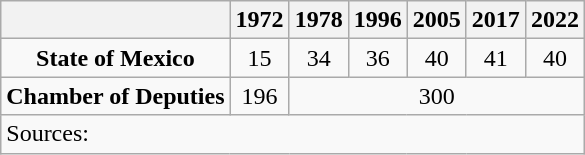<table class="wikitable" style="text-align: center">
<tr>
<th></th>
<th>1972</th>
<th>1978</th>
<th>1996</th>
<th>2005</th>
<th>2017</th>
<th>2022</th>
</tr>
<tr>
<td><strong>State of Mexico</strong></td>
<td>15</td>
<td>34</td>
<td>36</td>
<td>40</td>
<td>41</td>
<td>40</td>
</tr>
<tr>
<td><strong>Chamber of Deputies</strong></td>
<td>196</td>
<td colspan=5>300</td>
</tr>
<tr>
<td colspan=7 style="text-align: left">Sources: </td>
</tr>
</table>
